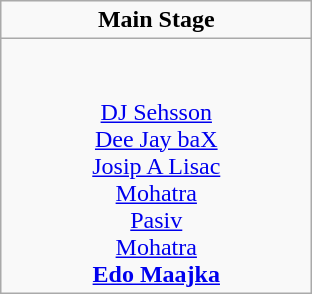<table class="wikitable">
<tr>
<td colspan="1" align="center"><strong>Main Stage</strong></td>
</tr>
<tr>
<td valign="top" align="center" width=200><br><br><a href='#'>DJ Sehsson</a> 
<br><a href='#'>Dee Jay baX</a> 
<br><a href='#'>Josip A Lisac</a> 
<br><a href='#'>Mohatra</a> 
<br><a href='#'>Pasiv</a> 
<br><a href='#'>Mohatra</a> 
<br><strong><a href='#'>Edo Maajka</a></strong> </td>
</tr>
</table>
